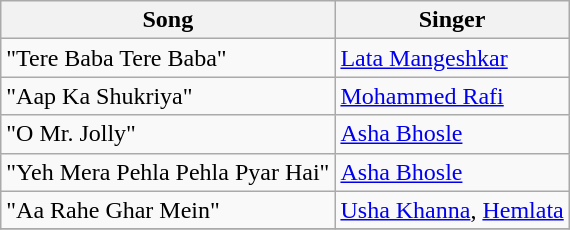<table class="wikitable">
<tr>
<th>Song</th>
<th>Singer</th>
</tr>
<tr>
<td>"Tere Baba Tere Baba"</td>
<td><a href='#'>Lata Mangeshkar</a></td>
</tr>
<tr>
<td>"Aap Ka Shukriya"</td>
<td><a href='#'>Mohammed Rafi</a></td>
</tr>
<tr>
<td>"O Mr. Jolly"</td>
<td><a href='#'>Asha Bhosle</a></td>
</tr>
<tr>
<td>"Yeh Mera Pehla Pehla Pyar Hai"</td>
<td><a href='#'>Asha Bhosle</a></td>
</tr>
<tr>
<td>"Aa Rahe Ghar Mein"</td>
<td><a href='#'>Usha Khanna</a>, <a href='#'>Hemlata</a></td>
</tr>
<tr>
</tr>
</table>
